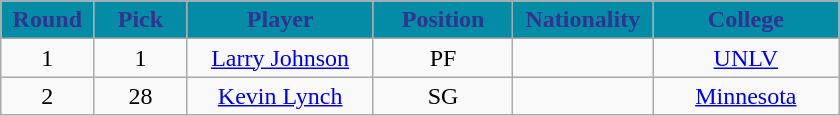<table class="wikitable sortable sortable">
<tr>
<th style="background:#048BA6; color:#323290" width="10%">Round</th>
<th style="background:#048BA6; color:#323290" width="10%">Pick</th>
<th style="background:#048BA6; color:#323290" width="20%">Player</th>
<th style="background:#048BA6; color:#323290" width="15%">Position</th>
<th style="background:#048BA6; color:#323290" width="15%">Nationality</th>
<th style="background:#048BA6; color:#323290" width="20%">College</th>
</tr>
<tr style="text-align: center">
<td>1</td>
<td>1</td>
<td><a href='#'>Larry Johnson</a></td>
<td>PF</td>
<td></td>
<td><a href='#'>UNLV</a></td>
</tr>
<tr style="text-align: center">
<td>2</td>
<td>28</td>
<td><a href='#'>Kevin Lynch</a></td>
<td>SG</td>
<td></td>
<td><a href='#'>Minnesota</a></td>
</tr>
</table>
